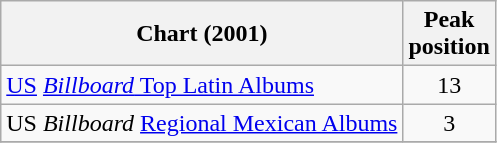<table class="wikitable">
<tr>
<th align="left">Chart (2001)</th>
<th align="left">Peak<br>position</th>
</tr>
<tr>
<td align="left"><a href='#'>US</a> <a href='#'><em>Billboard</em> Top Latin Albums</a></td>
<td align="center">13</td>
</tr>
<tr>
<td align="left">US <em>Billboard</em> <a href='#'>Regional Mexican Albums</a></td>
<td align="center">3</td>
</tr>
<tr>
</tr>
</table>
